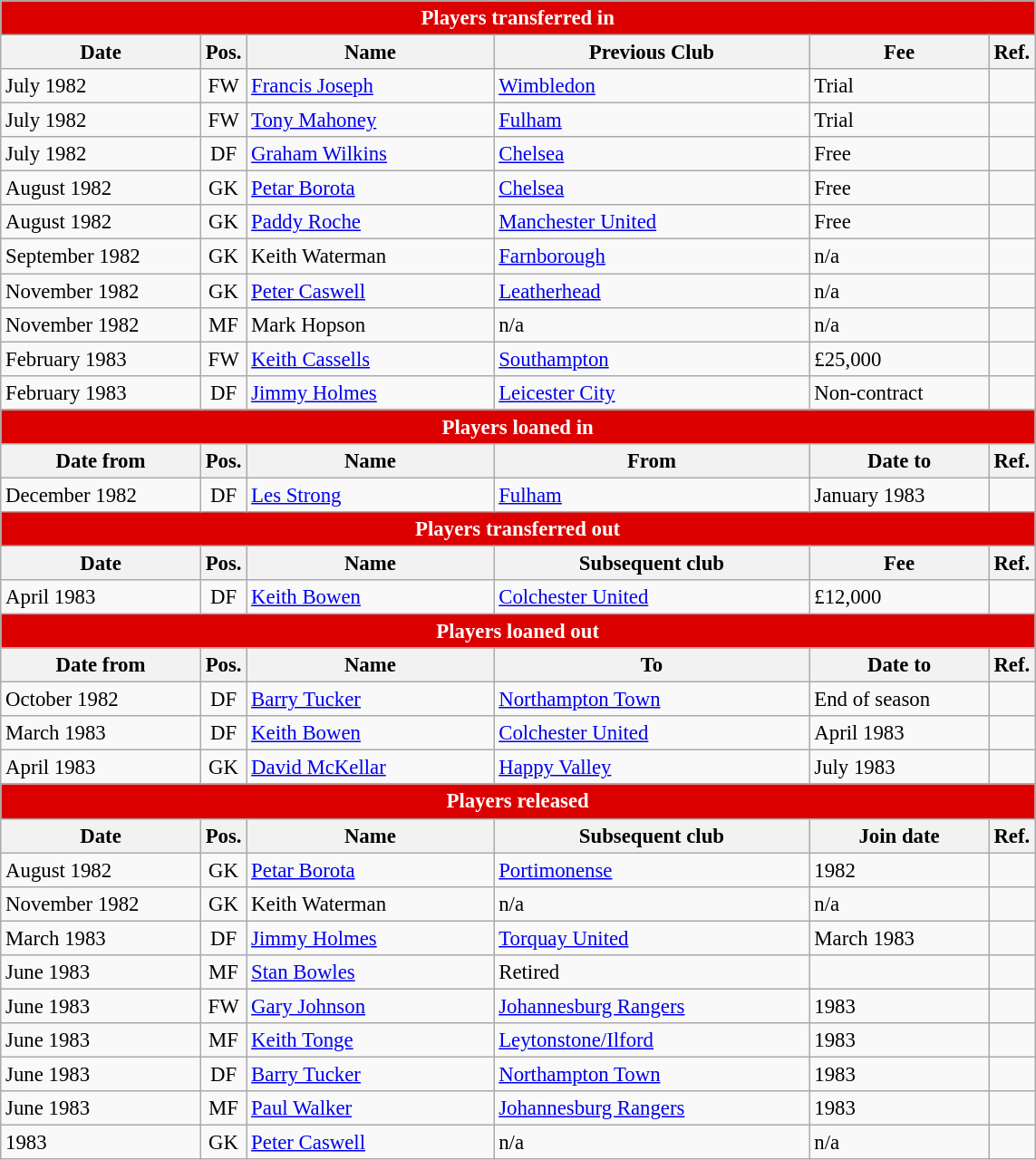<table class="wikitable" style="font-size:95%;" cellpadding="1">
<tr>
<th colspan="6" style="background:#d00; color:white; text-align:center;">Players transferred in</th>
</tr>
<tr>
<th style="width:140px;">Date</th>
<th style="width:25px;">Pos.</th>
<th style="width:175px;">Name</th>
<th style="width:225px;">Previous Club</th>
<th style="width:125px;">Fee</th>
<th style="width:25px;">Ref.</th>
</tr>
<tr>
<td>July 1982</td>
<td style="text-align:center;">FW</td>
<td> <a href='#'>Francis Joseph</a></td>
<td> <a href='#'>Wimbledon</a></td>
<td>Trial</td>
<td></td>
</tr>
<tr>
<td>July 1982</td>
<td style="text-align:center;">FW</td>
<td> <a href='#'>Tony Mahoney</a></td>
<td> <a href='#'>Fulham</a></td>
<td>Trial</td>
<td></td>
</tr>
<tr>
<td>July 1982</td>
<td style="text-align:center;">DF</td>
<td> <a href='#'>Graham Wilkins</a></td>
<td> <a href='#'>Chelsea</a></td>
<td>Free</td>
<td></td>
</tr>
<tr>
<td>August 1982</td>
<td style="text-align:center;">GK</td>
<td> <a href='#'>Petar Borota</a></td>
<td> <a href='#'>Chelsea</a></td>
<td>Free</td>
<td></td>
</tr>
<tr>
<td>August 1982</td>
<td style="text-align:center;">GK</td>
<td> <a href='#'>Paddy Roche</a></td>
<td> <a href='#'>Manchester United</a></td>
<td>Free</td>
<td></td>
</tr>
<tr>
<td>September 1982</td>
<td style="text-align:center;">GK</td>
<td> Keith Waterman</td>
<td> <a href='#'>Farnborough</a></td>
<td>n/a</td>
<td></td>
</tr>
<tr>
<td>November 1982</td>
<td style="text-align:center;">GK</td>
<td> <a href='#'>Peter Caswell</a></td>
<td> <a href='#'>Leatherhead</a></td>
<td>n/a</td>
<td></td>
</tr>
<tr>
<td>November 1982</td>
<td style="text-align:center;">MF</td>
<td> Mark Hopson</td>
<td>n/a</td>
<td>n/a</td>
<td></td>
</tr>
<tr>
<td>February 1983</td>
<td style="text-align:center;">FW</td>
<td> <a href='#'>Keith Cassells</a></td>
<td> <a href='#'>Southampton</a></td>
<td>£25,000</td>
<td></td>
</tr>
<tr>
<td>February 1983</td>
<td style="text-align:center;">DF</td>
<td> <a href='#'>Jimmy Holmes</a></td>
<td> <a href='#'>Leicester City</a></td>
<td>Non-contract</td>
<td></td>
</tr>
<tr>
<th colspan="6" style="background:#d00; color:white; text-align:center;">Players loaned in</th>
</tr>
<tr>
<th>Date from</th>
<th>Pos.</th>
<th>Name</th>
<th>From</th>
<th>Date to</th>
<th>Ref.</th>
</tr>
<tr>
<td>December 1982</td>
<td style="text-align:center;">DF</td>
<td> <a href='#'>Les Strong</a></td>
<td> <a href='#'>Fulham</a></td>
<td>January 1983</td>
<td></td>
</tr>
<tr>
<th colspan="6" style="background:#d00; color:white; text-align:center;">Players transferred out</th>
</tr>
<tr>
<th>Date</th>
<th>Pos.</th>
<th>Name</th>
<th>Subsequent club</th>
<th>Fee</th>
<th>Ref.</th>
</tr>
<tr>
<td>April 1983</td>
<td style="text-align:center;">DF</td>
<td> <a href='#'>Keith Bowen</a></td>
<td> <a href='#'>Colchester United</a></td>
<td>£12,000</td>
<td></td>
</tr>
<tr>
<th colspan="6" style="background:#d00; color:white; text-align:center;">Players loaned out</th>
</tr>
<tr>
<th>Date from</th>
<th>Pos.</th>
<th>Name</th>
<th>To</th>
<th>Date to</th>
<th>Ref.</th>
</tr>
<tr>
<td>October 1982</td>
<td style="text-align:center;">DF</td>
<td> <a href='#'>Barry Tucker</a></td>
<td> <a href='#'>Northampton Town</a></td>
<td>End of season</td>
<td></td>
</tr>
<tr>
<td>March 1983</td>
<td style="text-align:center;">DF</td>
<td> <a href='#'>Keith Bowen</a></td>
<td> <a href='#'>Colchester United</a></td>
<td>April 1983</td>
<td></td>
</tr>
<tr>
<td>April 1983</td>
<td style="text-align:center;">GK</td>
<td> <a href='#'>David McKellar</a></td>
<td> <a href='#'>Happy Valley</a></td>
<td>July 1983</td>
<td></td>
</tr>
<tr>
<th colspan="6" style="background:#d00; color:white; text-align:center;">Players released</th>
</tr>
<tr>
<th>Date</th>
<th>Pos.</th>
<th>Name</th>
<th>Subsequent club</th>
<th>Join date</th>
<th>Ref.</th>
</tr>
<tr>
<td>August 1982</td>
<td style="text-align:center;">GK</td>
<td> <a href='#'>Petar Borota</a></td>
<td> <a href='#'>Portimonense</a></td>
<td>1982</td>
<td></td>
</tr>
<tr>
<td>November 1982</td>
<td style="text-align:center;">GK</td>
<td> Keith Waterman</td>
<td>n/a</td>
<td>n/a</td>
<td></td>
</tr>
<tr>
<td>March 1983</td>
<td style="text-align:center;">DF</td>
<td> <a href='#'>Jimmy Holmes</a></td>
<td> <a href='#'>Torquay United</a></td>
<td>March 1983</td>
<td></td>
</tr>
<tr>
<td>June 1983</td>
<td style="text-align:center;">MF</td>
<td> <a href='#'>Stan Bowles</a></td>
<td>Retired</td>
<td></td>
<td></td>
</tr>
<tr>
<td>June 1983</td>
<td style="text-align:center;">FW</td>
<td> <a href='#'>Gary Johnson</a></td>
<td> <a href='#'>Johannesburg Rangers</a></td>
<td>1983</td>
<td></td>
</tr>
<tr>
<td>June 1983</td>
<td style="text-align:center;">MF</td>
<td> <a href='#'>Keith Tonge</a></td>
<td> <a href='#'>Leytonstone/Ilford</a></td>
<td>1983</td>
<td></td>
</tr>
<tr>
<td>June 1983</td>
<td style="text-align:center;">DF</td>
<td> <a href='#'>Barry Tucker</a></td>
<td> <a href='#'>Northampton Town</a></td>
<td>1983</td>
<td></td>
</tr>
<tr>
<td>June 1983</td>
<td style="text-align:center;">MF</td>
<td> <a href='#'>Paul Walker</a></td>
<td> <a href='#'>Johannesburg Rangers</a></td>
<td>1983</td>
<td></td>
</tr>
<tr>
<td>1983</td>
<td style="text-align:center;">GK</td>
<td> <a href='#'>Peter Caswell</a></td>
<td>n/a</td>
<td>n/a</td>
<td></td>
</tr>
</table>
